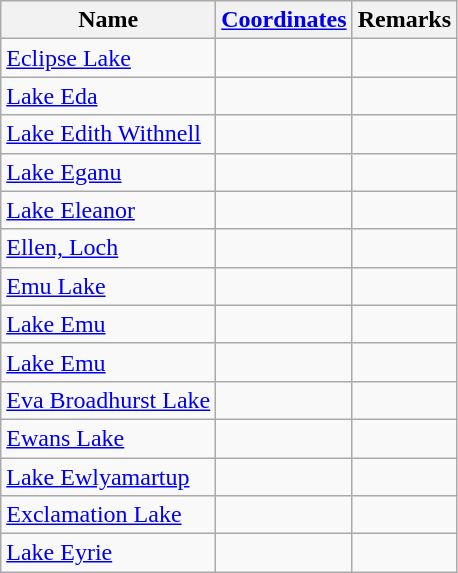<table class="wikitable">
<tr>
<th>Name</th>
<th><a href='#'>Coordinates</a></th>
<th>Remarks</th>
</tr>
<tr>
<td><a href='#'>Eclipse Lake</a></td>
<td></td>
<td></td>
</tr>
<tr>
<td><a href='#'>Lake Eda</a></td>
<td></td>
<td></td>
</tr>
<tr>
<td><a href='#'>Lake Edith Withnell</a></td>
<td></td>
<td></td>
</tr>
<tr>
<td><a href='#'>Lake Eganu</a></td>
<td></td>
<td></td>
</tr>
<tr>
<td><a href='#'>Lake Eleanor</a></td>
<td></td>
<td></td>
</tr>
<tr>
<td><a href='#'>Ellen, Loch</a></td>
<td></td>
<td></td>
</tr>
<tr>
<td><a href='#'>Emu Lake</a></td>
<td></td>
<td></td>
</tr>
<tr>
<td><a href='#'>Lake Emu</a></td>
<td></td>
<td></td>
</tr>
<tr>
<td><a href='#'>Lake Emu</a></td>
<td></td>
<td></td>
</tr>
<tr>
<td><a href='#'>Eva Broadhurst Lake</a></td>
<td></td>
<td></td>
</tr>
<tr>
<td><a href='#'>Ewans Lake</a></td>
<td></td>
<td></td>
</tr>
<tr>
<td><a href='#'>Lake Ewlyamartup</a></td>
<td></td>
<td></td>
</tr>
<tr>
<td><a href='#'>Exclamation Lake</a></td>
<td></td>
<td></td>
</tr>
<tr>
<td><a href='#'>Lake Eyrie</a></td>
<td></td>
<td></td>
</tr>
</table>
